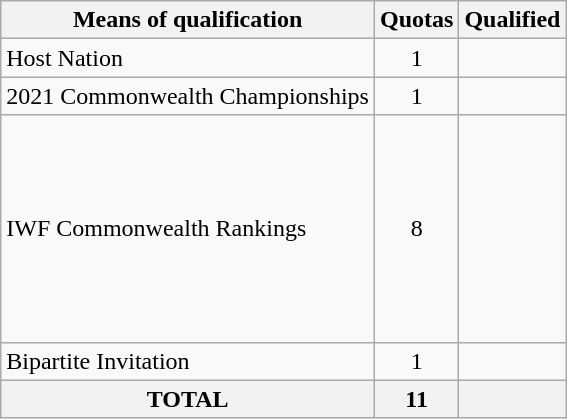<table class = "wikitable">
<tr>
<th>Means of qualification</th>
<th>Quotas</th>
<th>Qualified</th>
</tr>
<tr>
<td>Host Nation</td>
<td align="center">1</td>
<td></td>
</tr>
<tr>
<td>2021 Commonwealth Championships</td>
<td align="center">1</td>
<td></td>
</tr>
<tr>
<td>IWF Commonwealth Rankings</td>
<td align="center">8</td>
<td><br><br><br><br><br><br><br><s></s><br></td>
</tr>
<tr>
<td>Bipartite Invitation</td>
<td align="center">1</td>
<td></td>
</tr>
<tr>
<th>TOTAL</th>
<th>11</th>
<th></th>
</tr>
</table>
